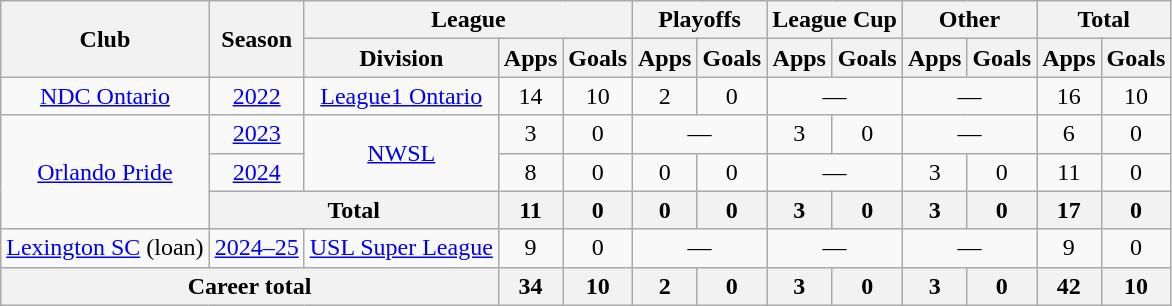<table class="wikitable" style="text-align: center;">
<tr>
<th rowspan="2">Club</th>
<th rowspan="2">Season</th>
<th colspan="3">League</th>
<th colspan="2">Playoffs</th>
<th colspan="2">League Cup</th>
<th colspan="2">Other</th>
<th colspan="2">Total</th>
</tr>
<tr>
<th>Division</th>
<th>Apps</th>
<th>Goals</th>
<th>Apps</th>
<th>Goals</th>
<th>Apps</th>
<th>Goals</th>
<th>Apps</th>
<th>Goals</th>
<th>Apps</th>
<th>Goals</th>
</tr>
<tr>
<td><a href='#'>NDC Ontario</a></td>
<td><a href='#'>2022</a></td>
<td><a href='#'>League1 Ontario</a></td>
<td>14</td>
<td>10</td>
<td>2</td>
<td>0</td>
<td colspan="2">—</td>
<td colspan="2">—</td>
<td>16</td>
<td>10</td>
</tr>
<tr>
<td rowspan="3"><a href='#'>Orlando Pride</a></td>
<td><a href='#'>2023</a></td>
<td rowspan="2"><a href='#'>NWSL</a></td>
<td>3</td>
<td>0</td>
<td colspan="2">—</td>
<td>3</td>
<td>0</td>
<td colspan="2">—</td>
<td>6</td>
<td>0</td>
</tr>
<tr>
<td><a href='#'>2024</a></td>
<td>8</td>
<td>0</td>
<td>0</td>
<td>0</td>
<td colspan="2">—</td>
<td>3</td>
<td>0</td>
<td>11</td>
<td>0</td>
</tr>
<tr>
<th colspan="2">Total</th>
<th>11</th>
<th>0</th>
<th>0</th>
<th>0</th>
<th>3</th>
<th>0</th>
<th>3</th>
<th>0</th>
<th>17</th>
<th>0</th>
</tr>
<tr>
<td><a href='#'>Lexington SC</a> (loan)</td>
<td><a href='#'>2024–25</a></td>
<td><a href='#'>USL Super League</a></td>
<td>9</td>
<td>0</td>
<td colspan="2">—</td>
<td colspan="2">—</td>
<td colspan="2">—</td>
<td>9</td>
<td>0</td>
</tr>
<tr>
<th colspan="3">Career total</th>
<th>34</th>
<th>10</th>
<th>2</th>
<th>0</th>
<th>3</th>
<th>0</th>
<th>3</th>
<th>0</th>
<th>42</th>
<th>10</th>
</tr>
</table>
